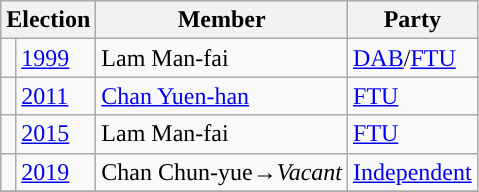<table class="wikitable">
<tr>
<th colspan="2">Election</th>
<th>Member</th>
<th>Party</th>
</tr>
<tr>
<td style="background-color: "></td>
<td><a href='#'>1999</a></td>
<td>Lam Man-fai</td>
<td><a href='#'>DAB</a>/<a href='#'>FTU</a></td>
</tr>
<tr>
<td style="background-color: "></td>
<td><a href='#'>2011</a></td>
<td><a href='#'>Chan Yuen-han</a></td>
<td><a href='#'>FTU</a></td>
</tr>
<tr>
<td style="background-color: "></td>
<td><a href='#'>2015</a></td>
<td>Lam Man-fai</td>
<td><a href='#'>FTU</a></td>
</tr>
<tr>
<td style="background-color: "></td>
<td><a href='#'>2019</a></td>
<td>Chan Chun-yue→<em>Vacant</em></td>
<td><a href='#'>Independent</a></td>
</tr>
<tr>
</tr>
</table>
